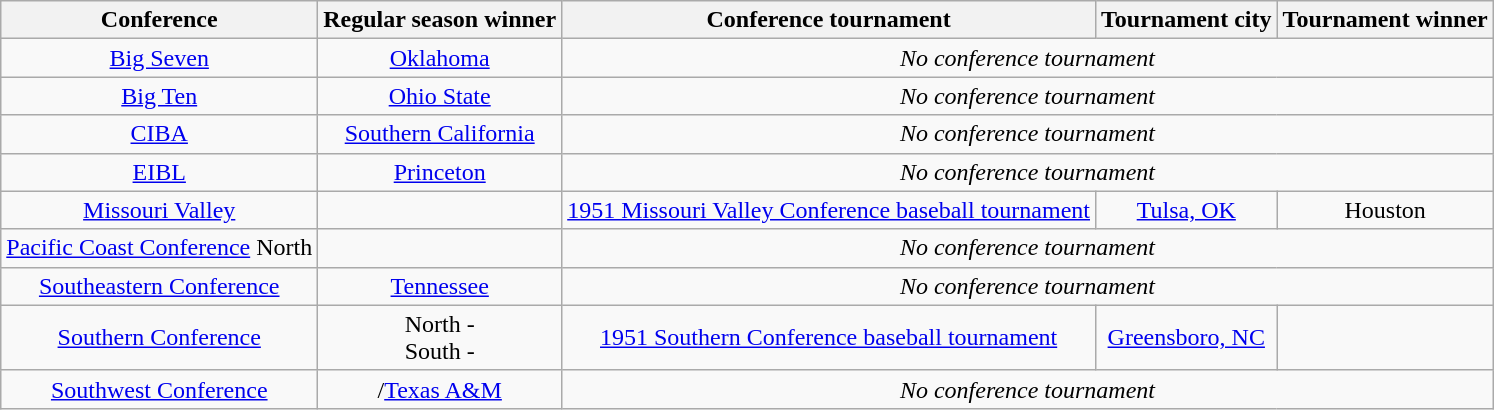<table class="wikitable" style="text-align:center;">
<tr>
<th>Conference</th>
<th>Regular season winner</th>
<th>Conference tournament</th>
<th>Tournament city</th>
<th>Tournament winner</th>
</tr>
<tr>
<td><a href='#'>Big Seven</a></td>
<td><a href='#'>Oklahoma</a></td>
<td colspan=3><em>No conference tournament</em></td>
</tr>
<tr>
<td><a href='#'>Big Ten</a></td>
<td><a href='#'>Ohio State</a></td>
<td colspan=3><em>No conference tournament</em></td>
</tr>
<tr>
<td><a href='#'>CIBA</a></td>
<td><a href='#'>Southern California</a></td>
<td colspan=3><em>No conference tournament</em></td>
</tr>
<tr>
<td><a href='#'>EIBL</a></td>
<td><a href='#'>Princeton</a></td>
<td colspan=3><em>No conference tournament</em></td>
</tr>
<tr>
<td><a href='#'>Missouri Valley</a></td>
<td></td>
<td><a href='#'>1951 Missouri Valley Conference baseball tournament</a></td>
<td><a href='#'>Tulsa, OK</a></td>
<td>Houston</td>
</tr>
<tr>
<td><a href='#'>Pacific Coast Conference</a> North</td>
<td></td>
<td colspan=3><em>No conference tournament</em></td>
</tr>
<tr>
<td><a href='#'>Southeastern Conference</a></td>
<td><a href='#'>Tennessee</a></td>
<td colspan=3><em>No conference tournament</em></td>
</tr>
<tr>
<td><a href='#'>Southern Conference</a></td>
<td>North - <br>South - </td>
<td><a href='#'>1951 Southern Conference baseball tournament</a></td>
<td><a href='#'>Greensboro, NC</a></td>
<td></td>
</tr>
<tr>
<td><a href='#'>Southwest Conference</a></td>
<td>/<a href='#'>Texas A&M</a></td>
<td colspan=3><em>No conference tournament</em></td>
</tr>
</table>
